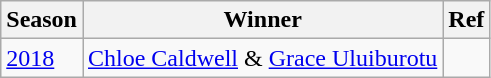<table class="wikitable">
<tr>
<th>Season</th>
<th>Winner</th>
<th>Ref</th>
</tr>
<tr>
<td><a href='#'>2018</a></td>
<td><a href='#'>Chloe Caldwell</a> & <a href='#'>Grace Uluiburotu</a></td>
<td></td>
</tr>
</table>
